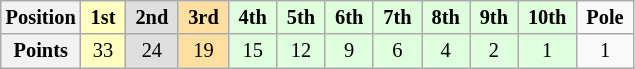<table class="wikitable" style="font-size:85%; text-align:center">
<tr>
<th>Position</th>
<td style="background:#FFFFBF;"> <strong>1st</strong> </td>
<td style="background:#DFDFDF;"> <strong>2nd</strong> </td>
<td style="background:#FFDF9F;"> <strong>3rd</strong> </td>
<td style="background:#DFFFDF;"> <strong>4th</strong> </td>
<td style="background:#DFFFDF;"> <strong>5th</strong> </td>
<td style="background:#DFFFDF;"> <strong>6th</strong> </td>
<td style="background:#DFFFDF;"> <strong>7th</strong> </td>
<td style="background:#DFFFDF;"> <strong>8th</strong> </td>
<td style="background:#DFFFDF;"> <strong>9th</strong> </td>
<td style="background:#DFFFDF;"> <strong>10th</strong> </td>
<td> <strong>Pole</strong> </td>
</tr>
<tr>
<th>Points</th>
<td style="background:#FFFFBF;">33</td>
<td style="background:#DFDFDF;">24</td>
<td style="background:#FFDF9F;">19</td>
<td style="background:#DFFFDF;">15</td>
<td style="background:#DFFFDF;">12</td>
<td style="background:#DFFFDF;">9</td>
<td style="background:#DFFFDF;">6</td>
<td style="background:#DFFFDF;">4</td>
<td style="background:#DFFFDF;">2</td>
<td style="background:#DFFFDF;">1</td>
<td>1</td>
</tr>
</table>
